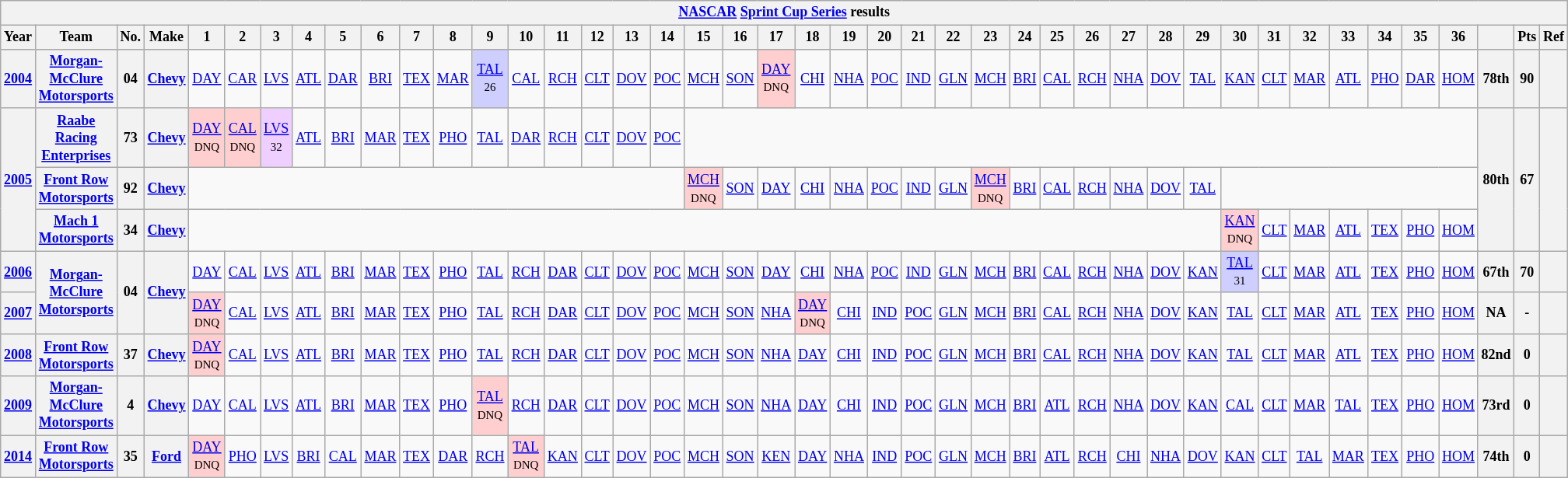<table class="wikitable" style="text-align:center; font-size:75%">
<tr>
<th colspan=45><a href='#'>NASCAR</a> <a href='#'>Sprint Cup Series</a> results</th>
</tr>
<tr>
<th>Year</th>
<th>Team</th>
<th>No.</th>
<th>Make</th>
<th>1</th>
<th>2</th>
<th>3</th>
<th>4</th>
<th>5</th>
<th>6</th>
<th>7</th>
<th>8</th>
<th>9</th>
<th>10</th>
<th>11</th>
<th>12</th>
<th>13</th>
<th>14</th>
<th>15</th>
<th>16</th>
<th>17</th>
<th>18</th>
<th>19</th>
<th>20</th>
<th>21</th>
<th>22</th>
<th>23</th>
<th>24</th>
<th>25</th>
<th>26</th>
<th>27</th>
<th>28</th>
<th>29</th>
<th>30</th>
<th>31</th>
<th>32</th>
<th>33</th>
<th>34</th>
<th>35</th>
<th>36</th>
<th></th>
<th>Pts</th>
<th>Ref</th>
</tr>
<tr>
<th><a href='#'>2004</a></th>
<th><a href='#'>Morgan-McClure Motorsports</a></th>
<th>04</th>
<th><a href='#'>Chevy</a></th>
<td><a href='#'>DAY</a></td>
<td><a href='#'>CAR</a></td>
<td><a href='#'>LVS</a></td>
<td><a href='#'>ATL</a></td>
<td><a href='#'>DAR</a></td>
<td><a href='#'>BRI</a></td>
<td><a href='#'>TEX</a></td>
<td><a href='#'>MAR</a></td>
<td style="background:#CFCFFF;"><a href='#'>TAL</a><br><small>26</small></td>
<td><a href='#'>CAL</a></td>
<td><a href='#'>RCH</a></td>
<td><a href='#'>CLT</a></td>
<td><a href='#'>DOV</a></td>
<td><a href='#'>POC</a></td>
<td><a href='#'>MCH</a></td>
<td><a href='#'>SON</a></td>
<td style="background:#FFCFCF;"><a href='#'>DAY</a><br><small>DNQ</small></td>
<td><a href='#'>CHI</a></td>
<td><a href='#'>NHA</a></td>
<td><a href='#'>POC</a></td>
<td><a href='#'>IND</a></td>
<td><a href='#'>GLN</a></td>
<td><a href='#'>MCH</a></td>
<td><a href='#'>BRI</a></td>
<td><a href='#'>CAL</a></td>
<td><a href='#'>RCH</a></td>
<td><a href='#'>NHA</a></td>
<td><a href='#'>DOV</a></td>
<td><a href='#'>TAL</a></td>
<td><a href='#'>KAN</a></td>
<td><a href='#'>CLT</a></td>
<td><a href='#'>MAR</a></td>
<td><a href='#'>ATL</a></td>
<td><a href='#'>PHO</a></td>
<td><a href='#'>DAR</a></td>
<td><a href='#'>HOM</a></td>
<th>78th</th>
<th>90</th>
<th></th>
</tr>
<tr>
<th rowspan=3><a href='#'>2005</a></th>
<th><a href='#'>Raabe Racing Enterprises</a></th>
<th>73</th>
<th><a href='#'>Chevy</a></th>
<td style="background:#FFCFCF;"><a href='#'>DAY</a><br><small>DNQ</small></td>
<td style="background:#FFCFCF;"><a href='#'>CAL</a><br><small>DNQ</small></td>
<td style="background:#EFCFFF;"><a href='#'>LVS</a><br><small>32</small></td>
<td><a href='#'>ATL</a></td>
<td><a href='#'>BRI</a></td>
<td><a href='#'>MAR</a></td>
<td><a href='#'>TEX</a></td>
<td><a href='#'>PHO</a></td>
<td><a href='#'>TAL</a></td>
<td><a href='#'>DAR</a></td>
<td><a href='#'>RCH</a></td>
<td><a href='#'>CLT</a></td>
<td><a href='#'>DOV</a></td>
<td><a href='#'>POC</a></td>
<td colspan=22></td>
<th rowspan=3>80th</th>
<th rowspan=3>67</th>
<th rowspan=3></th>
</tr>
<tr>
<th><a href='#'>Front Row Motorsports</a></th>
<th>92</th>
<th><a href='#'>Chevy</a></th>
<td colspan=14></td>
<td style="background:#FFCFCF;"><a href='#'>MCH</a><br><small>DNQ</small></td>
<td><a href='#'>SON</a></td>
<td><a href='#'>DAY</a></td>
<td><a href='#'>CHI</a></td>
<td><a href='#'>NHA</a></td>
<td><a href='#'>POC</a></td>
<td><a href='#'>IND</a></td>
<td><a href='#'>GLN</a></td>
<td style="background:#FFCFCF;"><a href='#'>MCH</a><br><small>DNQ</small></td>
<td><a href='#'>BRI</a></td>
<td><a href='#'>CAL</a></td>
<td><a href='#'>RCH</a></td>
<td><a href='#'>NHA</a></td>
<td><a href='#'>DOV</a></td>
<td><a href='#'>TAL</a></td>
<td colspan=7></td>
</tr>
<tr>
<th><a href='#'>Mach 1 Motorsports</a></th>
<th>34</th>
<th><a href='#'>Chevy</a></th>
<td colspan=29></td>
<td style="background:#FFCFCF;"><a href='#'>KAN</a><br><small>DNQ</small></td>
<td><a href='#'>CLT</a></td>
<td><a href='#'>MAR</a></td>
<td><a href='#'>ATL</a></td>
<td><a href='#'>TEX</a></td>
<td><a href='#'>PHO</a></td>
<td><a href='#'>HOM</a></td>
</tr>
<tr>
<th><a href='#'>2006</a></th>
<th rowspan=2><a href='#'>Morgan-McClure Motorsports</a></th>
<th rowspan=2>04</th>
<th rowspan=2><a href='#'>Chevy</a></th>
<td><a href='#'>DAY</a></td>
<td><a href='#'>CAL</a></td>
<td><a href='#'>LVS</a></td>
<td><a href='#'>ATL</a></td>
<td><a href='#'>BRI</a></td>
<td><a href='#'>MAR</a></td>
<td><a href='#'>TEX</a></td>
<td><a href='#'>PHO</a></td>
<td><a href='#'>TAL</a></td>
<td><a href='#'>RCH</a></td>
<td><a href='#'>DAR</a></td>
<td><a href='#'>CLT</a></td>
<td><a href='#'>DOV</a></td>
<td><a href='#'>POC</a></td>
<td><a href='#'>MCH</a></td>
<td><a href='#'>SON</a></td>
<td><a href='#'>DAY</a></td>
<td><a href='#'>CHI</a></td>
<td><a href='#'>NHA</a></td>
<td><a href='#'>POC</a></td>
<td><a href='#'>IND</a></td>
<td><a href='#'>GLN</a></td>
<td><a href='#'>MCH</a></td>
<td><a href='#'>BRI</a></td>
<td><a href='#'>CAL</a></td>
<td><a href='#'>RCH</a></td>
<td><a href='#'>NHA</a></td>
<td><a href='#'>DOV</a></td>
<td><a href='#'>KAN</a></td>
<td style="background:#CFCFFF;"><a href='#'>TAL</a><br><small>31</small></td>
<td><a href='#'>CLT</a></td>
<td><a href='#'>MAR</a></td>
<td><a href='#'>ATL</a></td>
<td><a href='#'>TEX</a></td>
<td><a href='#'>PHO</a></td>
<td><a href='#'>HOM</a></td>
<th>67th</th>
<th>70</th>
<th></th>
</tr>
<tr>
<th><a href='#'>2007</a></th>
<td style="background:#FFCFCF;"><a href='#'>DAY</a><br><small>DNQ</small></td>
<td><a href='#'>CAL</a></td>
<td><a href='#'>LVS</a></td>
<td><a href='#'>ATL</a></td>
<td><a href='#'>BRI</a></td>
<td><a href='#'>MAR</a></td>
<td><a href='#'>TEX</a></td>
<td><a href='#'>PHO</a></td>
<td><a href='#'>TAL</a></td>
<td><a href='#'>RCH</a></td>
<td><a href='#'>DAR</a></td>
<td><a href='#'>CLT</a></td>
<td><a href='#'>DOV</a></td>
<td><a href='#'>POC</a></td>
<td><a href='#'>MCH</a></td>
<td><a href='#'>SON</a></td>
<td><a href='#'>NHA</a></td>
<td style="background:#FFCFCF;"><a href='#'>DAY</a><br><small>DNQ</small></td>
<td><a href='#'>CHI</a></td>
<td><a href='#'>IND</a></td>
<td><a href='#'>POC</a></td>
<td><a href='#'>GLN</a></td>
<td><a href='#'>MCH</a></td>
<td><a href='#'>BRI</a></td>
<td><a href='#'>CAL</a></td>
<td><a href='#'>RCH</a></td>
<td><a href='#'>NHA</a></td>
<td><a href='#'>DOV</a></td>
<td><a href='#'>KAN</a></td>
<td><a href='#'>TAL</a></td>
<td><a href='#'>CLT</a></td>
<td><a href='#'>MAR</a></td>
<td><a href='#'>ATL</a></td>
<td><a href='#'>TEX</a></td>
<td><a href='#'>PHO</a></td>
<td><a href='#'>HOM</a></td>
<th>NA</th>
<th>-</th>
<th></th>
</tr>
<tr>
<th><a href='#'>2008</a></th>
<th><a href='#'>Front Row Motorsports</a></th>
<th>37</th>
<th><a href='#'>Chevy</a></th>
<td style="background:#FFCFCF;"><a href='#'>DAY</a><br><small>DNQ</small></td>
<td><a href='#'>CAL</a></td>
<td><a href='#'>LVS</a></td>
<td><a href='#'>ATL</a></td>
<td><a href='#'>BRI</a></td>
<td><a href='#'>MAR</a></td>
<td><a href='#'>TEX</a></td>
<td><a href='#'>PHO</a></td>
<td><a href='#'>TAL</a></td>
<td><a href='#'>RCH</a></td>
<td><a href='#'>DAR</a></td>
<td><a href='#'>CLT</a></td>
<td><a href='#'>DOV</a></td>
<td><a href='#'>POC</a></td>
<td><a href='#'>MCH</a></td>
<td><a href='#'>SON</a></td>
<td><a href='#'>NHA</a></td>
<td><a href='#'>DAY</a></td>
<td><a href='#'>CHI</a></td>
<td><a href='#'>IND</a></td>
<td><a href='#'>POC</a></td>
<td><a href='#'>GLN</a></td>
<td><a href='#'>MCH</a></td>
<td><a href='#'>BRI</a></td>
<td><a href='#'>CAL</a></td>
<td><a href='#'>RCH</a></td>
<td><a href='#'>NHA</a></td>
<td><a href='#'>DOV</a></td>
<td><a href='#'>KAN</a></td>
<td><a href='#'>TAL</a></td>
<td><a href='#'>CLT</a></td>
<td><a href='#'>MAR</a></td>
<td><a href='#'>ATL</a></td>
<td><a href='#'>TEX</a></td>
<td><a href='#'>PHO</a></td>
<td><a href='#'>HOM</a></td>
<th>82nd</th>
<th>0</th>
<th></th>
</tr>
<tr>
<th><a href='#'>2009</a></th>
<th><a href='#'>Morgan-McClure Motorsports</a></th>
<th>4</th>
<th><a href='#'>Chevy</a></th>
<td><a href='#'>DAY</a></td>
<td><a href='#'>CAL</a></td>
<td><a href='#'>LVS</a></td>
<td><a href='#'>ATL</a></td>
<td><a href='#'>BRI</a></td>
<td><a href='#'>MAR</a></td>
<td><a href='#'>TEX</a></td>
<td><a href='#'>PHO</a></td>
<td style="background:#FFCFCF;"><a href='#'>TAL</a><br><small>DNQ</small></td>
<td><a href='#'>RCH</a></td>
<td><a href='#'>DAR</a></td>
<td><a href='#'>CLT</a></td>
<td><a href='#'>DOV</a></td>
<td><a href='#'>POC</a></td>
<td><a href='#'>MCH</a></td>
<td><a href='#'>SON</a></td>
<td><a href='#'>NHA</a></td>
<td><a href='#'>DAY</a></td>
<td><a href='#'>CHI</a></td>
<td><a href='#'>IND</a></td>
<td><a href='#'>POC</a></td>
<td><a href='#'>GLN</a></td>
<td><a href='#'>MCH</a></td>
<td><a href='#'>BRI</a></td>
<td><a href='#'>ATL</a></td>
<td><a href='#'>RCH</a></td>
<td><a href='#'>NHA</a></td>
<td><a href='#'>DOV</a></td>
<td><a href='#'>KAN</a></td>
<td><a href='#'>CAL</a></td>
<td><a href='#'>CLT</a></td>
<td><a href='#'>MAR</a></td>
<td><a href='#'>TAL</a></td>
<td><a href='#'>TEX</a></td>
<td><a href='#'>PHO</a></td>
<td><a href='#'>HOM</a></td>
<th>73rd</th>
<th>0</th>
<th></th>
</tr>
<tr>
<th><a href='#'>2014</a></th>
<th><a href='#'>Front Row Motorsports</a></th>
<th>35</th>
<th><a href='#'>Ford</a></th>
<td style="background:#FFCFCF;"><a href='#'>DAY</a><br><small>DNQ</small></td>
<td><a href='#'>PHO</a></td>
<td><a href='#'>LVS</a></td>
<td><a href='#'>BRI</a></td>
<td><a href='#'>CAL</a></td>
<td><a href='#'>MAR</a></td>
<td><a href='#'>TEX</a></td>
<td><a href='#'>DAR</a></td>
<td><a href='#'>RCH</a></td>
<td style="background:#FFCFCF;"><a href='#'>TAL</a><br><small>DNQ</small></td>
<td><a href='#'>KAN</a></td>
<td><a href='#'>CLT</a></td>
<td><a href='#'>DOV</a></td>
<td><a href='#'>POC</a></td>
<td><a href='#'>MCH</a></td>
<td><a href='#'>SON</a></td>
<td><a href='#'>KEN</a></td>
<td><a href='#'>DAY</a></td>
<td><a href='#'>NHA</a></td>
<td><a href='#'>IND</a></td>
<td><a href='#'>POC</a></td>
<td><a href='#'>GLN</a></td>
<td><a href='#'>MCH</a></td>
<td><a href='#'>BRI</a></td>
<td><a href='#'>ATL</a></td>
<td><a href='#'>RCH</a></td>
<td><a href='#'>CHI</a></td>
<td><a href='#'>NHA</a></td>
<td><a href='#'>DOV</a></td>
<td><a href='#'>KAN</a></td>
<td><a href='#'>CLT</a></td>
<td><a href='#'>TAL</a></td>
<td><a href='#'>MAR</a></td>
<td><a href='#'>TEX</a></td>
<td><a href='#'>PHO</a></td>
<td><a href='#'>HOM</a></td>
<th>74th</th>
<th>0</th>
<th></th>
</tr>
</table>
